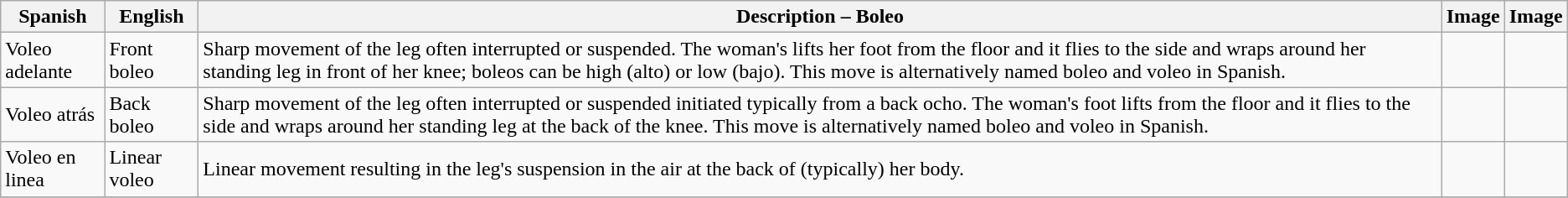<table class="wikitable sortable">
<tr>
<th>Spanish</th>
<th>English</th>
<th>Description – Boleo</th>
<th class="unsortable">Image</th>
<th class="unsortable">Image</th>
</tr>
<tr>
<td>Voleo adelante</td>
<td>Front boleo</td>
<td>Sharp movement of the leg often interrupted or suspended. The woman's lifts her foot from the floor and it flies to the side and wraps around her standing leg in front of her knee; boleos can be high (alto) or low (bajo). This move is alternatively named boleo and voleo in Spanish.</td>
<td></td>
<td></td>
</tr>
<tr>
<td>Voleo atrás</td>
<td>Back boleo</td>
<td>Sharp movement of the leg often interrupted or suspended initiated typically from a back ocho.  The woman's foot lifts from the floor and it flies to the side and wraps around her standing leg at the back of the knee. This move is alternatively named boleo and voleo in Spanish.</td>
<td></td>
<td></td>
</tr>
<tr>
<td>Voleo en linea</td>
<td>Linear voleo</td>
<td>Linear movement resulting in the leg's suspension in the air at the back of (typically) her body.</td>
<td></td>
<td></td>
</tr>
<tr>
</tr>
</table>
